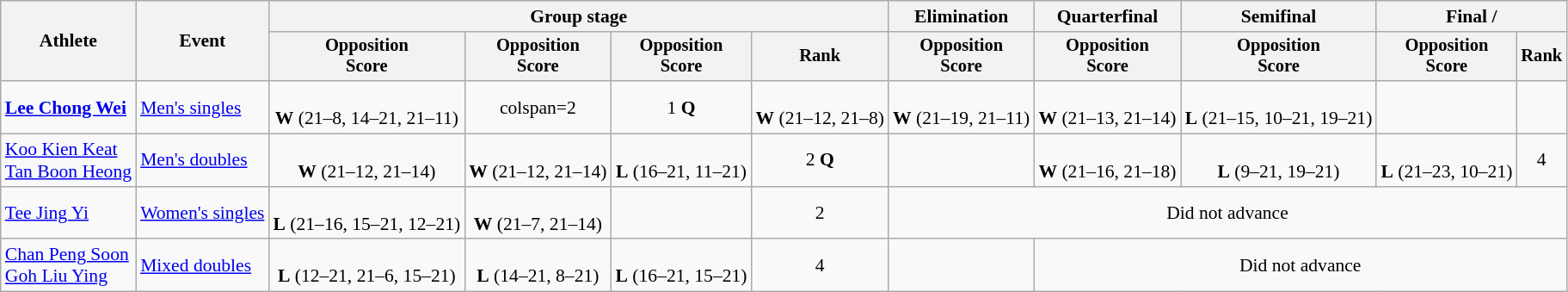<table class="wikitable" style="font-size:90%">
<tr>
<th rowspan=2>Athlete</th>
<th rowspan=2>Event</th>
<th colspan=4>Group stage</th>
<th>Elimination</th>
<th>Quarterfinal</th>
<th>Semifinal</th>
<th colspan=2>Final / </th>
</tr>
<tr style="font-size:95%">
<th>Opposition<br>Score</th>
<th>Opposition<br>Score</th>
<th>Opposition<br>Score</th>
<th>Rank</th>
<th>Opposition<br>Score</th>
<th>Opposition<br>Score</th>
<th>Opposition<br>Score</th>
<th>Opposition<br>Score</th>
<th>Rank</th>
</tr>
<tr align=center>
<td align=left><strong><a href='#'>Lee Chong Wei</a></strong></td>
<td align=left><a href='#'>Men's singles</a></td>
<td> <br><strong>W</strong> (21–8, 14–21, 21–11)</td>
<td>colspan=2 </td>
<td>1 <strong>Q</strong></td>
<td> <br><strong>W</strong> (21–12, 21–8)</td>
<td><br><strong>W</strong> (21–19, 21–11)</td>
<td><br><strong>W</strong> (21–13, 21–14)</td>
<td><br><strong>L</strong> (21–15, 10–21, 19–21)</td>
<td></td>
</tr>
<tr align=center>
<td align=left><a href='#'>Koo Kien Keat</a><br><a href='#'>Tan Boon Heong</a></td>
<td align=left><a href='#'>Men's doubles</a></td>
<td><br><strong>W</strong> (21–12, 21–14)</td>
<td><br><strong>W</strong> (21–12, 21–14)</td>
<td><br><strong>L</strong> (16–21, 11–21)</td>
<td>2 <strong>Q</strong></td>
<td></td>
<td><br><strong>W</strong> (21–16, 21–18)</td>
<td><br><strong>L</strong> (9–21, 19–21)</td>
<td><br><strong>L</strong> (21–23, 10–21)</td>
<td>4</td>
</tr>
<tr align=center>
<td align=left><a href='#'>Tee Jing Yi</a></td>
<td align=left><a href='#'>Women's singles</a></td>
<td><br><strong>L</strong> (21–16, 15–21, 12–21)</td>
<td> <br><strong>W</strong> (21–7, 21–14)</td>
<td></td>
<td>2</td>
<td colspan=5>Did not advance</td>
</tr>
<tr align=center>
<td align=left><a href='#'>Chan Peng Soon</a><br><a href='#'>Goh Liu Ying</a></td>
<td align=left><a href='#'>Mixed doubles</a></td>
<td><br><strong>L</strong> (12–21, 21–6, 15–21)</td>
<td><br><strong>L</strong> (14–21, 8–21)</td>
<td><br><strong>L</strong> (16–21, 15–21)</td>
<td>4</td>
<td></td>
<td colspan=4>Did not advance</td>
</tr>
</table>
